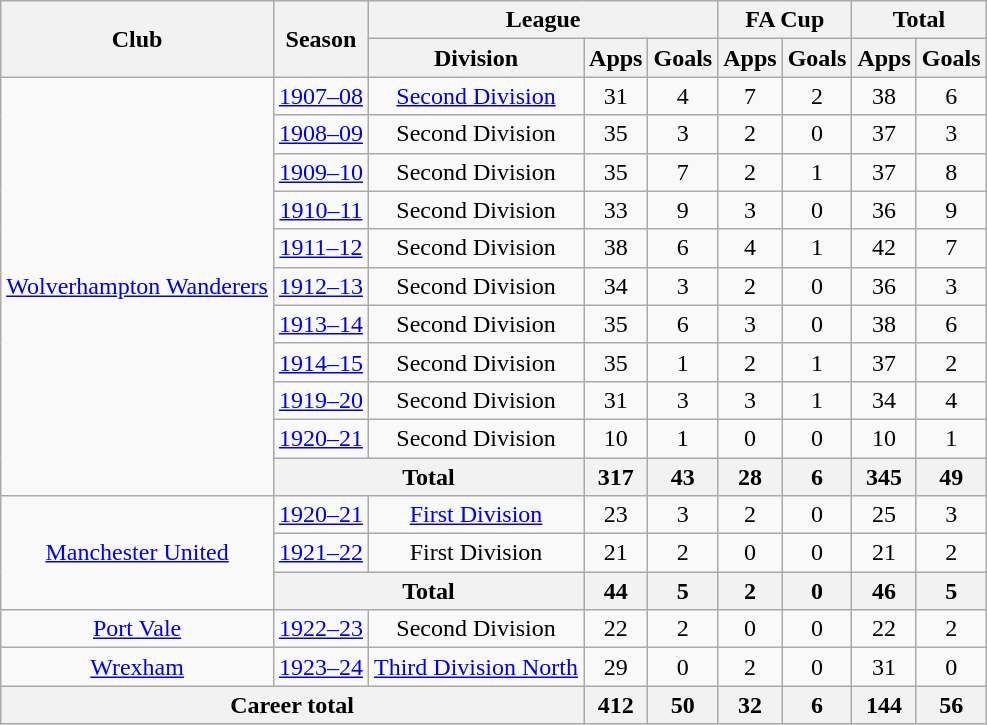<table class="wikitable" style="text-align: center;">
<tr>
<th rowspan="2">Club</th>
<th rowspan="2">Season</th>
<th colspan="3">League</th>
<th colspan="2">FA Cup</th>
<th colspan="2">Total</th>
</tr>
<tr>
<th>Division</th>
<th>Apps</th>
<th>Goals</th>
<th>Apps</th>
<th>Goals</th>
<th>Apps</th>
<th>Goals</th>
</tr>
<tr>
<td rowspan="11"><a href='#'>Wolverhampton Wanderers</a></td>
<td><a href='#'>1907–08</a></td>
<td><a href='#'>Second Division</a></td>
<td>31</td>
<td>4</td>
<td>7</td>
<td>2</td>
<td>38</td>
<td>6</td>
</tr>
<tr>
<td><a href='#'>1908–09</a></td>
<td>Second Division</td>
<td>35</td>
<td>3</td>
<td>2</td>
<td>0</td>
<td>37</td>
<td>3</td>
</tr>
<tr>
<td><a href='#'>1909–10</a></td>
<td>Second Division</td>
<td>35</td>
<td>7</td>
<td>2</td>
<td>1</td>
<td>37</td>
<td>8</td>
</tr>
<tr>
<td><a href='#'>1910–11</a></td>
<td>Second Division</td>
<td>33</td>
<td>9</td>
<td>3</td>
<td>0</td>
<td>36</td>
<td>9</td>
</tr>
<tr>
<td><a href='#'>1911–12</a></td>
<td>Second Division</td>
<td>38</td>
<td>6</td>
<td>4</td>
<td>1</td>
<td>42</td>
<td>7</td>
</tr>
<tr>
<td><a href='#'>1912–13</a></td>
<td>Second Division</td>
<td>34</td>
<td>3</td>
<td>2</td>
<td>0</td>
<td>36</td>
<td>3</td>
</tr>
<tr>
<td><a href='#'>1913–14</a></td>
<td>Second Division</td>
<td>35</td>
<td>6</td>
<td>3</td>
<td>0</td>
<td>38</td>
<td>6</td>
</tr>
<tr>
<td><a href='#'>1914–15</a></td>
<td>Second Division</td>
<td>35</td>
<td>1</td>
<td>2</td>
<td>1</td>
<td>37</td>
<td>2</td>
</tr>
<tr>
<td><a href='#'>1919–20</a></td>
<td>Second Division</td>
<td>31</td>
<td>3</td>
<td>3</td>
<td>1</td>
<td>34</td>
<td>4</td>
</tr>
<tr>
<td><a href='#'>1920–21</a></td>
<td>Second Division</td>
<td>10</td>
<td>1</td>
<td>0</td>
<td>0</td>
<td>10</td>
<td>1</td>
</tr>
<tr>
<th colspan="2">Total</th>
<th>317</th>
<th>43</th>
<th>28</th>
<th>6</th>
<th>345</th>
<th>49</th>
</tr>
<tr>
<td rowspan="3"><a href='#'>Manchester United</a></td>
<td><a href='#'>1920–21</a></td>
<td><a href='#'>First Division</a></td>
<td>23</td>
<td>3</td>
<td>2</td>
<td>0</td>
<td>25</td>
<td>3</td>
</tr>
<tr>
<td><a href='#'>1921–22</a></td>
<td>First Division</td>
<td>21</td>
<td>2</td>
<td>0</td>
<td>0</td>
<td>21</td>
<td>2</td>
</tr>
<tr>
<th colspan="2">Total</th>
<th>44</th>
<th>5</th>
<th>2</th>
<th>0</th>
<th>46</th>
<th>5</th>
</tr>
<tr>
<td><a href='#'>Port Vale</a></td>
<td><a href='#'>1922–23</a></td>
<td>Second Division</td>
<td>22</td>
<td>2</td>
<td>0</td>
<td>0</td>
<td>22</td>
<td>2</td>
</tr>
<tr>
<td><a href='#'>Wrexham</a></td>
<td><a href='#'>1923–24</a></td>
<td><a href='#'>Third Division North</a></td>
<td>29</td>
<td>0</td>
<td>2</td>
<td>0</td>
<td>31</td>
<td>0</td>
</tr>
<tr>
<th colspan="3">Career total</th>
<th>412</th>
<th>50</th>
<th>32</th>
<th>6</th>
<th>144</th>
<th>56</th>
</tr>
</table>
